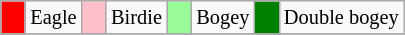<table class="wikitable" span = 50 style="font-size:85%">
<tr>
<td style="background: Red;" width=10></td>
<td>Eagle</td>
<td style="background: Pink;" width=10></td>
<td>Birdie</td>
<td style="background: PaleGreen;" width=10></td>
<td>Bogey</td>
<td style="background: Green;" width=10></td>
<td>Double bogey</td>
</tr>
<tr>
</tr>
</table>
